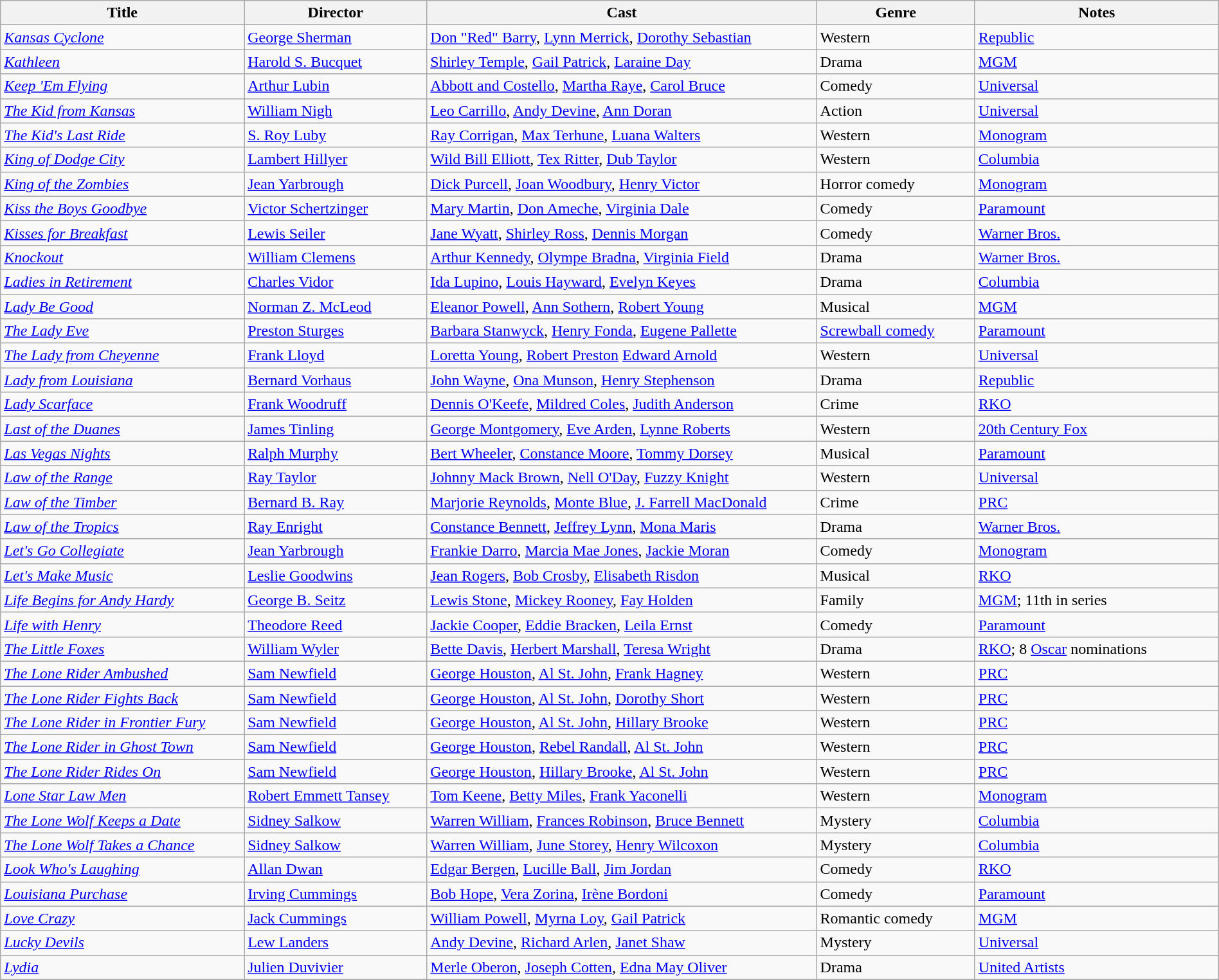<table class="wikitable" style="width:100%;">
<tr>
<th style="width:20%;">Title</th>
<th style="width:15%;">Director</th>
<th style="width:32%;">Cast</th>
<th style="width:13%;">Genre</th>
<th style="width:20%;">Notes</th>
</tr>
<tr>
<td><em><a href='#'>Kansas Cyclone</a></em></td>
<td><a href='#'>George Sherman</a></td>
<td><a href='#'>Don "Red" Barry</a>, <a href='#'>Lynn Merrick</a>, <a href='#'>Dorothy Sebastian</a></td>
<td>Western</td>
<td><a href='#'>Republic</a></td>
</tr>
<tr>
<td><em><a href='#'>Kathleen</a></em></td>
<td><a href='#'>Harold S. Bucquet</a></td>
<td><a href='#'>Shirley Temple</a>, <a href='#'>Gail Patrick</a>, <a href='#'>Laraine Day</a></td>
<td>Drama</td>
<td><a href='#'>MGM</a></td>
</tr>
<tr>
<td><em><a href='#'>Keep 'Em Flying</a></em></td>
<td><a href='#'>Arthur Lubin</a></td>
<td><a href='#'>Abbott and Costello</a>, <a href='#'>Martha Raye</a>, <a href='#'>Carol Bruce</a></td>
<td>Comedy</td>
<td><a href='#'>Universal</a></td>
</tr>
<tr>
<td><em><a href='#'>The Kid from Kansas</a></em></td>
<td><a href='#'>William Nigh</a></td>
<td><a href='#'>Leo Carrillo</a>, <a href='#'>Andy Devine</a>, <a href='#'>Ann Doran</a></td>
<td>Action</td>
<td><a href='#'>Universal</a></td>
</tr>
<tr>
<td><em><a href='#'>The Kid's Last Ride</a></em></td>
<td><a href='#'>S. Roy Luby</a></td>
<td><a href='#'>Ray Corrigan</a>, <a href='#'>Max Terhune</a>, <a href='#'>Luana Walters</a></td>
<td>Western</td>
<td><a href='#'>Monogram</a></td>
</tr>
<tr>
<td><em><a href='#'>King of Dodge City</a></em></td>
<td><a href='#'>Lambert Hillyer</a></td>
<td><a href='#'>Wild Bill Elliott</a>, <a href='#'>Tex Ritter</a>, <a href='#'>Dub Taylor</a></td>
<td>Western</td>
<td><a href='#'>Columbia</a></td>
</tr>
<tr>
<td><em><a href='#'>King of the Zombies</a></em></td>
<td><a href='#'>Jean Yarbrough</a></td>
<td><a href='#'>Dick Purcell</a>, <a href='#'>Joan Woodbury</a>, <a href='#'>Henry Victor</a></td>
<td>Horror comedy</td>
<td><a href='#'>Monogram</a></td>
</tr>
<tr>
<td><em><a href='#'>Kiss the Boys Goodbye</a></em></td>
<td><a href='#'>Victor Schertzinger</a></td>
<td><a href='#'>Mary Martin</a>, <a href='#'>Don Ameche</a>, <a href='#'>Virginia Dale</a></td>
<td>Comedy</td>
<td><a href='#'>Paramount</a></td>
</tr>
<tr>
<td><em><a href='#'>Kisses for Breakfast</a></em></td>
<td><a href='#'>Lewis Seiler</a></td>
<td><a href='#'>Jane Wyatt</a>, <a href='#'>Shirley Ross</a>, <a href='#'>Dennis Morgan</a></td>
<td>Comedy</td>
<td><a href='#'>Warner Bros.</a></td>
</tr>
<tr>
<td><em><a href='#'>Knockout</a></em></td>
<td><a href='#'>William Clemens</a></td>
<td><a href='#'>Arthur Kennedy</a>, <a href='#'>Olympe Bradna</a>, <a href='#'>Virginia Field</a></td>
<td>Drama</td>
<td><a href='#'>Warner Bros.</a></td>
</tr>
<tr>
<td><em><a href='#'>Ladies in Retirement</a></em></td>
<td><a href='#'>Charles Vidor</a></td>
<td><a href='#'>Ida Lupino</a>, <a href='#'>Louis Hayward</a>, <a href='#'>Evelyn Keyes</a></td>
<td>Drama</td>
<td><a href='#'>Columbia</a></td>
</tr>
<tr>
<td><em><a href='#'>Lady Be Good</a></em></td>
<td><a href='#'>Norman Z. McLeod</a></td>
<td><a href='#'>Eleanor Powell</a>, <a href='#'>Ann Sothern</a>, <a href='#'>Robert Young</a></td>
<td>Musical</td>
<td><a href='#'>MGM</a></td>
</tr>
<tr>
<td><em><a href='#'>The Lady Eve</a></em></td>
<td><a href='#'>Preston Sturges</a></td>
<td><a href='#'>Barbara Stanwyck</a>, <a href='#'>Henry Fonda</a>, <a href='#'>Eugene Pallette</a></td>
<td><a href='#'>Screwball comedy</a></td>
<td><a href='#'>Paramount</a></td>
</tr>
<tr>
<td><em><a href='#'>The Lady from Cheyenne</a></em></td>
<td><a href='#'>Frank Lloyd</a></td>
<td><a href='#'>Loretta Young</a>, <a href='#'>Robert Preston</a> <a href='#'>Edward Arnold</a></td>
<td>Western</td>
<td><a href='#'>Universal</a></td>
</tr>
<tr>
<td><em><a href='#'>Lady from Louisiana</a></em></td>
<td><a href='#'>Bernard Vorhaus</a></td>
<td><a href='#'>John Wayne</a>, <a href='#'>Ona Munson</a>, <a href='#'>Henry Stephenson</a></td>
<td>Drama</td>
<td><a href='#'>Republic</a></td>
</tr>
<tr>
<td><em><a href='#'>Lady Scarface</a></em></td>
<td><a href='#'>Frank Woodruff</a></td>
<td><a href='#'>Dennis O'Keefe</a>, <a href='#'>Mildred Coles</a>, <a href='#'>Judith Anderson</a></td>
<td>Crime</td>
<td><a href='#'>RKO</a></td>
</tr>
<tr>
<td><em><a href='#'>Last of the Duanes</a></em></td>
<td><a href='#'>James Tinling</a></td>
<td><a href='#'>George Montgomery</a>, <a href='#'>Eve Arden</a>, <a href='#'>Lynne Roberts</a></td>
<td>Western</td>
<td><a href='#'>20th Century Fox</a></td>
</tr>
<tr>
<td><em><a href='#'>Las Vegas Nights</a></em></td>
<td><a href='#'>Ralph Murphy</a></td>
<td><a href='#'>Bert Wheeler</a>, <a href='#'>Constance Moore</a>, <a href='#'>Tommy Dorsey</a></td>
<td>Musical</td>
<td><a href='#'>Paramount</a></td>
</tr>
<tr>
<td><em><a href='#'>Law of the Range</a></em></td>
<td><a href='#'>Ray Taylor</a></td>
<td><a href='#'>Johnny Mack Brown</a>, <a href='#'>Nell O'Day</a>, <a href='#'>Fuzzy Knight</a></td>
<td>Western</td>
<td><a href='#'>Universal</a></td>
</tr>
<tr>
<td><em><a href='#'>Law of the Timber</a></em></td>
<td><a href='#'>Bernard B. Ray</a></td>
<td><a href='#'>Marjorie Reynolds</a>, <a href='#'>Monte Blue</a>, <a href='#'>J. Farrell MacDonald</a></td>
<td>Crime</td>
<td><a href='#'>PRC</a></td>
</tr>
<tr>
<td><em><a href='#'>Law of the Tropics</a></em></td>
<td><a href='#'>Ray Enright</a></td>
<td><a href='#'>Constance Bennett</a>, <a href='#'>Jeffrey Lynn</a>, <a href='#'>Mona Maris</a></td>
<td>Drama</td>
<td><a href='#'>Warner Bros.</a></td>
</tr>
<tr>
<td><em><a href='#'>Let's Go Collegiate</a></em></td>
<td><a href='#'>Jean Yarbrough</a></td>
<td><a href='#'>Frankie Darro</a>, <a href='#'>Marcia Mae Jones</a>, <a href='#'>Jackie Moran</a></td>
<td>Comedy</td>
<td><a href='#'>Monogram</a></td>
</tr>
<tr>
<td><em><a href='#'>Let's Make Music</a></em></td>
<td><a href='#'>Leslie Goodwins</a></td>
<td><a href='#'>Jean Rogers</a>, <a href='#'>Bob Crosby</a>, <a href='#'>Elisabeth Risdon</a></td>
<td>Musical</td>
<td><a href='#'>RKO</a></td>
</tr>
<tr>
<td><em><a href='#'>Life Begins for Andy Hardy</a></em></td>
<td><a href='#'>George B. Seitz</a></td>
<td><a href='#'>Lewis Stone</a>, <a href='#'>Mickey Rooney</a>, <a href='#'>Fay Holden</a></td>
<td>Family</td>
<td><a href='#'>MGM</a>; 11th in series</td>
</tr>
<tr>
<td><em><a href='#'>Life with Henry</a></em></td>
<td><a href='#'>Theodore Reed</a></td>
<td><a href='#'>Jackie Cooper</a>, <a href='#'>Eddie Bracken</a>, <a href='#'>Leila Ernst</a></td>
<td>Comedy</td>
<td><a href='#'>Paramount</a></td>
</tr>
<tr>
<td><em><a href='#'>The Little Foxes</a></em></td>
<td><a href='#'>William Wyler</a></td>
<td><a href='#'>Bette Davis</a>, <a href='#'>Herbert Marshall</a>, <a href='#'>Teresa Wright</a></td>
<td>Drama</td>
<td><a href='#'>RKO</a>; 8 <a href='#'>Oscar</a> nominations</td>
</tr>
<tr>
<td><em><a href='#'>The Lone Rider Ambushed</a></em></td>
<td><a href='#'>Sam Newfield</a></td>
<td><a href='#'>George Houston</a>, <a href='#'>Al St. John</a>, <a href='#'>Frank Hagney</a></td>
<td>Western</td>
<td><a href='#'>PRC</a></td>
</tr>
<tr>
<td><em><a href='#'>The Lone Rider Fights Back</a></em></td>
<td><a href='#'>Sam Newfield</a></td>
<td><a href='#'>George Houston</a>, <a href='#'>Al St. John</a>, <a href='#'>Dorothy Short</a></td>
<td>Western</td>
<td><a href='#'>PRC</a></td>
</tr>
<tr>
<td><em><a href='#'>The Lone Rider in Frontier Fury</a></em></td>
<td><a href='#'>Sam Newfield</a></td>
<td><a href='#'>George Houston</a>, <a href='#'>Al St. John</a>, <a href='#'>Hillary Brooke</a></td>
<td>Western</td>
<td><a href='#'>PRC</a></td>
</tr>
<tr>
<td><em><a href='#'>The Lone Rider in Ghost Town</a></em></td>
<td><a href='#'>Sam Newfield</a></td>
<td><a href='#'>George Houston</a>, <a href='#'>Rebel Randall</a>, <a href='#'>Al St. John</a></td>
<td>Western</td>
<td><a href='#'>PRC</a></td>
</tr>
<tr>
<td><em><a href='#'>The Lone Rider Rides On</a></em></td>
<td><a href='#'>Sam Newfield</a></td>
<td><a href='#'>George Houston</a>, <a href='#'>Hillary Brooke</a>, <a href='#'>Al St. John</a></td>
<td>Western</td>
<td><a href='#'>PRC</a></td>
</tr>
<tr>
<td><em><a href='#'>Lone Star Law Men</a></em></td>
<td><a href='#'>Robert Emmett Tansey</a></td>
<td><a href='#'>Tom Keene</a>, <a href='#'>Betty Miles</a>, <a href='#'>Frank Yaconelli</a></td>
<td>Western</td>
<td><a href='#'>Monogram</a></td>
</tr>
<tr>
<td><em><a href='#'>The Lone Wolf Keeps a Date</a></em></td>
<td><a href='#'>Sidney Salkow</a></td>
<td><a href='#'>Warren William</a>, <a href='#'>Frances Robinson</a>, <a href='#'>Bruce Bennett</a></td>
<td>Mystery</td>
<td><a href='#'>Columbia</a></td>
</tr>
<tr>
<td><em><a href='#'>The Lone Wolf Takes a Chance</a></em></td>
<td><a href='#'>Sidney Salkow</a></td>
<td><a href='#'>Warren William</a>, <a href='#'>June Storey</a>, <a href='#'>Henry Wilcoxon</a></td>
<td>Mystery</td>
<td><a href='#'>Columbia</a></td>
</tr>
<tr>
<td><em><a href='#'>Look Who's Laughing</a></em></td>
<td><a href='#'>Allan Dwan</a></td>
<td><a href='#'>Edgar Bergen</a>, <a href='#'>Lucille Ball</a>, <a href='#'>Jim Jordan</a></td>
<td>Comedy</td>
<td><a href='#'>RKO</a></td>
</tr>
<tr>
<td><em><a href='#'>Louisiana Purchase</a></em></td>
<td><a href='#'>Irving Cummings</a></td>
<td><a href='#'>Bob Hope</a>, <a href='#'>Vera Zorina</a>, <a href='#'>Irène Bordoni</a></td>
<td>Comedy</td>
<td><a href='#'>Paramount</a></td>
</tr>
<tr>
<td><em><a href='#'>Love Crazy</a></em></td>
<td><a href='#'>Jack Cummings</a></td>
<td><a href='#'>William Powell</a>, <a href='#'>Myrna Loy</a>, <a href='#'>Gail Patrick</a></td>
<td>Romantic comedy</td>
<td><a href='#'>MGM</a></td>
</tr>
<tr>
<td><em><a href='#'>Lucky Devils</a></em></td>
<td><a href='#'>Lew Landers</a></td>
<td><a href='#'>Andy Devine</a>, <a href='#'>Richard Arlen</a>, <a href='#'>Janet Shaw</a></td>
<td>Mystery</td>
<td><a href='#'>Universal</a></td>
</tr>
<tr>
<td><em><a href='#'>Lydia</a></em></td>
<td><a href='#'>Julien Duvivier</a></td>
<td><a href='#'>Merle Oberon</a>, <a href='#'>Joseph Cotten</a>, <a href='#'>Edna May Oliver</a></td>
<td>Drama</td>
<td><a href='#'>United Artists</a></td>
</tr>
<tr>
</tr>
</table>
